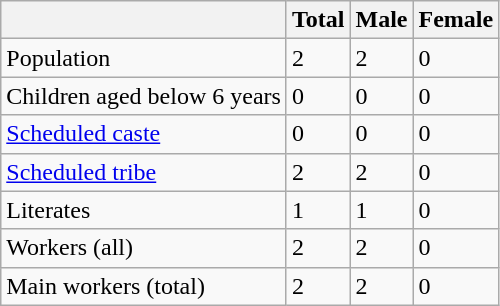<table class="wikitable sortable">
<tr>
<th></th>
<th>Total</th>
<th>Male</th>
<th>Female</th>
</tr>
<tr>
<td>Population</td>
<td>2</td>
<td>2</td>
<td>0</td>
</tr>
<tr>
<td>Children aged below 6 years</td>
<td>0</td>
<td>0</td>
<td>0</td>
</tr>
<tr>
<td><a href='#'>Scheduled caste</a></td>
<td>0</td>
<td>0</td>
<td>0</td>
</tr>
<tr>
<td><a href='#'>Scheduled tribe</a></td>
<td>2</td>
<td>2</td>
<td>0</td>
</tr>
<tr>
<td>Literates</td>
<td>1</td>
<td>1</td>
<td>0</td>
</tr>
<tr>
<td>Workers (all)</td>
<td>2</td>
<td>2</td>
<td>0</td>
</tr>
<tr>
<td>Main workers (total)</td>
<td>2</td>
<td>2</td>
<td>0</td>
</tr>
</table>
